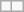<table class="wikitable">
<tr style="vertical-align:top;">
<td></td>
<td></td>
</tr>
</table>
